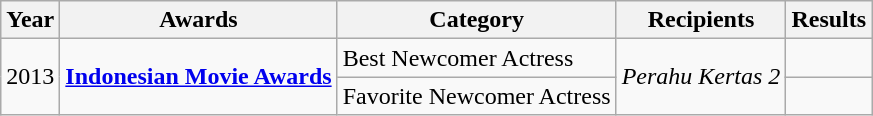<table class="wikitable">
<tr>
<th>Year</th>
<th>Awards</th>
<th>Category</th>
<th>Recipients</th>
<th>Results</th>
</tr>
<tr>
<td rowspan= "2">2013</td>
<td rowspan= "2"><strong><a href='#'>Indonesian Movie Awards</a></strong></td>
<td>Best Newcomer Actress</td>
<td rowspan= "2"><em>Perahu Kertas 2</em></td>
<td></td>
</tr>
<tr>
<td>Favorite Newcomer Actress</td>
<td></td>
</tr>
</table>
